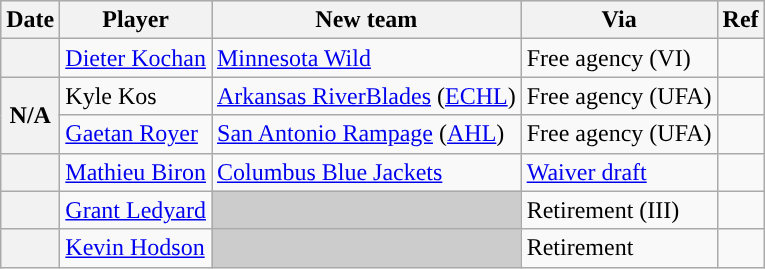<table class="wikitable plainrowheaders">
<tr style="background:#ddd; text-align:center;">
<th>Date</th>
<th>Player</th>
<th>New team</th>
<th>Via</th>
<th>Ref</th>
</tr>
<tr>
<th scope="row"></th>
<td><a href='#'>Dieter Kochan</a></td>
<td><a href='#'>Minnesota Wild</a></td>
<td>Free agency (VI)</td>
<td></td>
</tr>
<tr>
<th scope="row" rowspan=2>N/A</th>
<td>Kyle Kos</td>
<td><a href='#'>Arkansas RiverBlades</a> (<a href='#'>ECHL</a>)</td>
<td>Free agency (UFA)</td>
<td></td>
</tr>
<tr>
<td><a href='#'>Gaetan Royer</a></td>
<td><a href='#'>San Antonio Rampage</a> (<a href='#'>AHL</a>)</td>
<td>Free agency (UFA)</td>
<td></td>
</tr>
<tr>
<th scope="row"></th>
<td><a href='#'>Mathieu Biron</a></td>
<td><a href='#'>Columbus Blue Jackets</a></td>
<td><a href='#'>Waiver draft</a></td>
<td></td>
</tr>
<tr>
<th scope="row"></th>
<td><a href='#'>Grant Ledyard</a></td>
<td style="background:#ccc"></td>
<td>Retirement (III)</td>
<td></td>
</tr>
<tr>
<th scope="row"></th>
<td><a href='#'>Kevin Hodson</a></td>
<td style="background:#ccc"></td>
<td>Retirement</td>
<td></td>
</tr>
</table>
